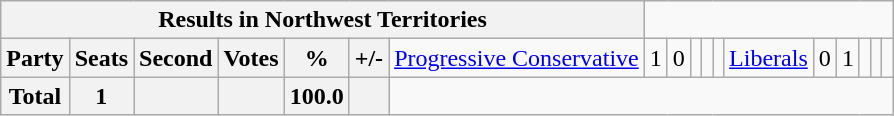<table class="wikitable">
<tr>
<th colspan=8>Results in Northwest Territories</th>
</tr>
<tr>
<th colspan=2>Party</th>
<th>Seats</th>
<th>Second</th>
<th>Votes</th>
<th>%</th>
<th>+/-<br></th>
<td><a href='#'>Progressive Conservative</a></td>
<td align="right">1</td>
<td align="right">0</td>
<td align="right"></td>
<td align="right"></td>
<td align="right"><br></td>
<td><a href='#'>Liberals</a></td>
<td align="right">0</td>
<td align="right">1</td>
<td align="right"></td>
<td align="right"></td>
<td align="right"></td>
</tr>
<tr>
<th colspan="2">Total</th>
<th>1</th>
<th colspan="1"></th>
<th></th>
<th>100.0</th>
<th></th>
</tr>
</table>
